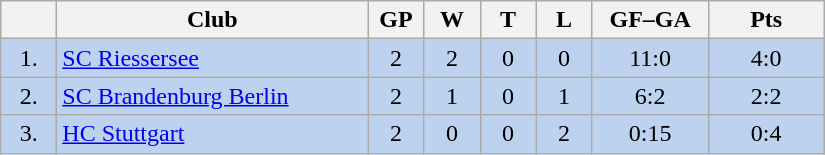<table class="wikitable">
<tr>
<th width="30"></th>
<th width="200">Club</th>
<th width="30">GP</th>
<th width="30">W</th>
<th width="30">T</th>
<th width="30">L</th>
<th width="70">GF–GA</th>
<th width="70">Pts</th>
</tr>
<tr bgcolor="#BCD2EE" align="center">
<td>1.</td>
<td align="left"><a href='#'>SC Riessersee</a></td>
<td>2</td>
<td>2</td>
<td>0</td>
<td>0</td>
<td>11:0</td>
<td>4:0</td>
</tr>
<tr bgcolor=#BCD2EE align="center">
<td>2.</td>
<td align="left"><a href='#'> SC Brandenburg Berlin</a></td>
<td>2</td>
<td>1</td>
<td>0</td>
<td>1</td>
<td>6:2</td>
<td>2:2</td>
</tr>
<tr bgcolor=#BCD2EE align="center">
<td>3.</td>
<td align="left"><a href='#'>HC Stuttgart</a></td>
<td>2</td>
<td>0</td>
<td>0</td>
<td>2</td>
<td>0:15</td>
<td>0:4</td>
</tr>
</table>
